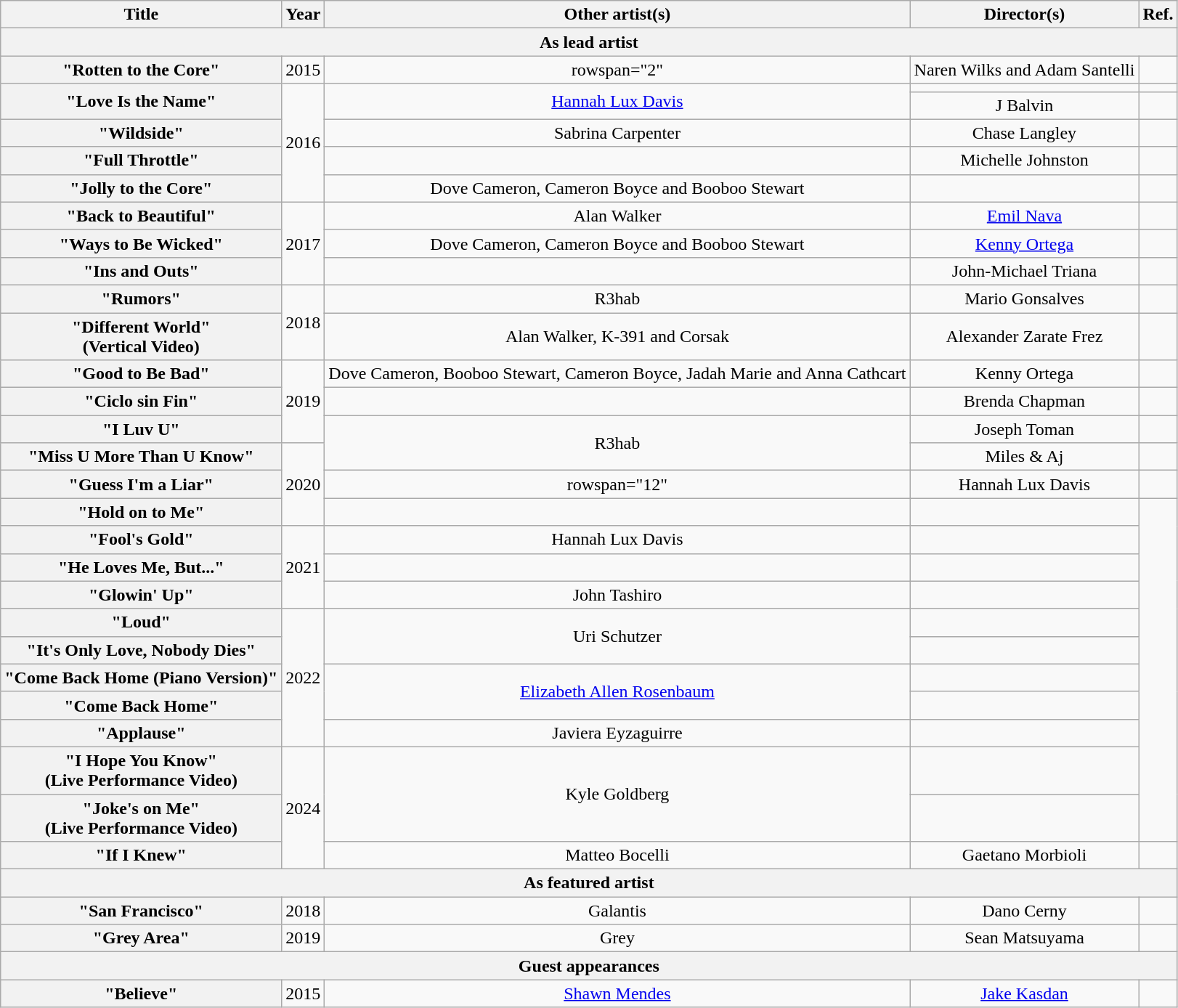<table class="wikitable plainrowheaders" style="text-align:center;" border="1">
<tr>
<th>Title</th>
<th>Year</th>
<th>Other artist(s)</th>
<th>Director(s)</th>
<th>Ref.</th>
</tr>
<tr>
<th colspan="5">As lead artist</th>
</tr>
<tr>
<th scope="row">"Rotten to the Core"</th>
<td>2015</td>
<td>rowspan="2" </td>
<td>Naren Wilks and Adam Santelli</td>
<td></td>
</tr>
<tr>
<th rowspan="2" scope="row">"Love Is the Name"</th>
<td rowspan="5">2016</td>
<td rowspan="2"><a href='#'>Hannah Lux Davis</a></td>
<td></td>
</tr>
<tr>
<td>J Balvin</td>
<td></td>
</tr>
<tr>
<th scope="row">"Wildside"</th>
<td>Sabrina Carpenter</td>
<td>Chase Langley</td>
<td></td>
</tr>
<tr Also available on YouTube>
<th scope="row">"Full Throttle"</th>
<td></td>
<td>Michelle Johnston</td>
<td></td>
</tr>
<tr>
<th scope="row">"Jolly to the Core"</th>
<td>Dove Cameron, Cameron Boyce and Booboo Stewart</td>
<td></td>
<td></td>
</tr>
<tr>
<th scope="row">"Back to Beautiful"</th>
<td rowspan="3">2017</td>
<td>Alan Walker</td>
<td><a href='#'>Emil Nava</a></td>
<td></td>
</tr>
<tr>
<th scope="row">"Ways to Be Wicked"</th>
<td>Dove Cameron, Cameron Boyce and Booboo Stewart</td>
<td><a href='#'>Kenny Ortega</a></td>
<td></td>
</tr>
<tr>
<th scope="row">"Ins and Outs"</th>
<td></td>
<td>John-Michael Triana</td>
<td></td>
</tr>
<tr>
<th scope="row">"Rumors"</th>
<td rowspan="2">2018</td>
<td>R3hab</td>
<td>Mario Gonsalves</td>
<td></td>
</tr>
<tr>
<th scope="row">"Different World"<br>(Vertical Video)</th>
<td>Alan Walker, K-391 and Corsak</td>
<td>Alexander Zarate Frez</td>
<td></td>
</tr>
<tr>
<th scope="row">"Good to Be Bad"</th>
<td rowspan="3">2019</td>
<td>Dove Cameron, Booboo Stewart, Cameron Boyce, Jadah Marie and Anna Cathcart</td>
<td>Kenny Ortega</td>
<td></td>
</tr>
<tr>
<th scope="row">"Ciclo sin Fin"</th>
<td></td>
<td>Brenda Chapman</td>
<td></td>
</tr>
<tr>
<th scope="row">"I Luv U"</th>
<td rowspan="2">R3hab</td>
<td>Joseph Toman</td>
<td></td>
</tr>
<tr>
<th scope="row">"Miss U More Than U Know"</th>
<td rowspan="3">2020</td>
<td>Miles & Aj</td>
<td></td>
</tr>
<tr>
<th scope="row">"Guess I'm a Liar"</th>
<td>rowspan="12" </td>
<td>Hannah Lux Davis</td>
<td></td>
</tr>
<tr>
<th scope="row">"Hold on to Me"</th>
<td></td>
<td></td>
</tr>
<tr>
<th scope="row">"Fool's Gold"</th>
<td rowspan="3">2021</td>
<td>Hannah Lux Davis</td>
<td></td>
</tr>
<tr>
<th scope="row">"He Loves Me, But..."</th>
<td></td>
<td></td>
</tr>
<tr>
<th scope="row">"Glowin' Up"</th>
<td>John Tashiro</td>
<td></td>
</tr>
<tr>
<th scope="row">"Loud"</th>
<td rowspan="5">2022</td>
<td rowspan="2">Uri Schutzer</td>
<td></td>
</tr>
<tr>
<th scope="row">"It's Only Love, Nobody Dies"</th>
<td></td>
</tr>
<tr>
<th scope="row">"Come Back Home (Piano Version)"</th>
<td rowspan="2"><a href='#'>Elizabeth Allen Rosenbaum</a></td>
<td></td>
</tr>
<tr>
<th scope="row">"Come Back Home"</th>
<td></td>
</tr>
<tr>
<th scope="row">"Applause"</th>
<td>Javiera Eyzaguirre</td>
<td></td>
</tr>
<tr>
<th scope="row">"I Hope You Know"<br>(Live Performance Video)</th>
<td rowspan="3">2024</td>
<td rowspan="2">Kyle Goldberg</td>
<td></td>
</tr>
<tr>
<th scope="row">"Joke's on Me"<br>(Live Performance Video)</th>
<td></td>
</tr>
<tr>
<th scope="row">"If I Knew"</th>
<td>Matteo Bocelli</td>
<td>Gaetano Morbioli</td>
<td></td>
</tr>
<tr>
<th colspan="5">As featured artist</th>
</tr>
<tr>
<th scope="row">"San Francisco"</th>
<td>2018</td>
<td>Galantis</td>
<td>Dano Cerny</td>
<td></td>
</tr>
<tr>
<th scope="row">"Grey Area"</th>
<td>2019</td>
<td>Grey</td>
<td>Sean Matsuyama</td>
<td></td>
</tr>
<tr>
<th colspan="5">Guest appearances</th>
</tr>
<tr>
<th scope="row">"Believe"</th>
<td>2015</td>
<td><a href='#'>Shawn Mendes</a></td>
<td><a href='#'>Jake Kasdan</a></td>
<td></td>
</tr>
</table>
